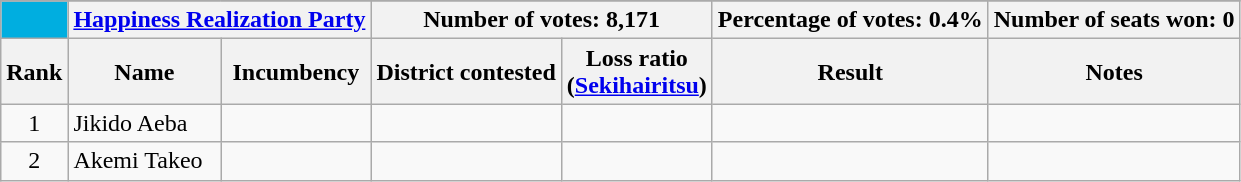<table class="wikitable sortable" style="text-align: center; ">
<tr ------------------>
</tr>
<tr class="vcard">
<th style="background-color: #00AEE0; width: 5px;"></th>
<th colspan="2" align="center"><a href='#'>Happiness Realization Party</a></th>
<th colspan="2" align="center">Number of votes: 8,171</th>
<th colspan="1" align="center">Percentage of votes: 0.4%</th>
<th colspan="2" align="center">Number of seats won: 0</th>
</tr>
<tr>
<th>Rank</th>
<th>Name</th>
<th>Incumbency</th>
<th>District contested</th>
<th>Loss ratio<br>(<a href='#'>Sekihairitsu</a>)</th>
<th>Result</th>
<th>Notes</th>
</tr>
<tr style="display:none;">
<td>99999</td>
<td>AAA</td>
<td>AAA</td>
<td>AAA</td>
<td>99999</td>
<td>AAA </td>
</tr>
<tr style="display:none;">
<td>000</td>
<td>ZZZ</td>
<td>ZZZ</td>
<td>ZZZ</td>
<td>000</td>
<td>ZZZ</td>
</tr>
<tr>
<td>1</td>
<td style="text-align:left;"><span></span> Jikido Aeba</td>
<td><span></span></td>
<td><span></span></td>
<td></td>
<td style="text-align:left;"><span></span></td>
<td align=left><span></span></td>
</tr>
<tr>
<td>2</td>
<td style="text-align:left;"><span></span> Akemi Takeo</td>
<td><span></span></td>
<td><span></span></td>
<td></td>
<td style="text-align:left;"><span></span></td>
<td align=left><span></span></td>
</tr>
</table>
